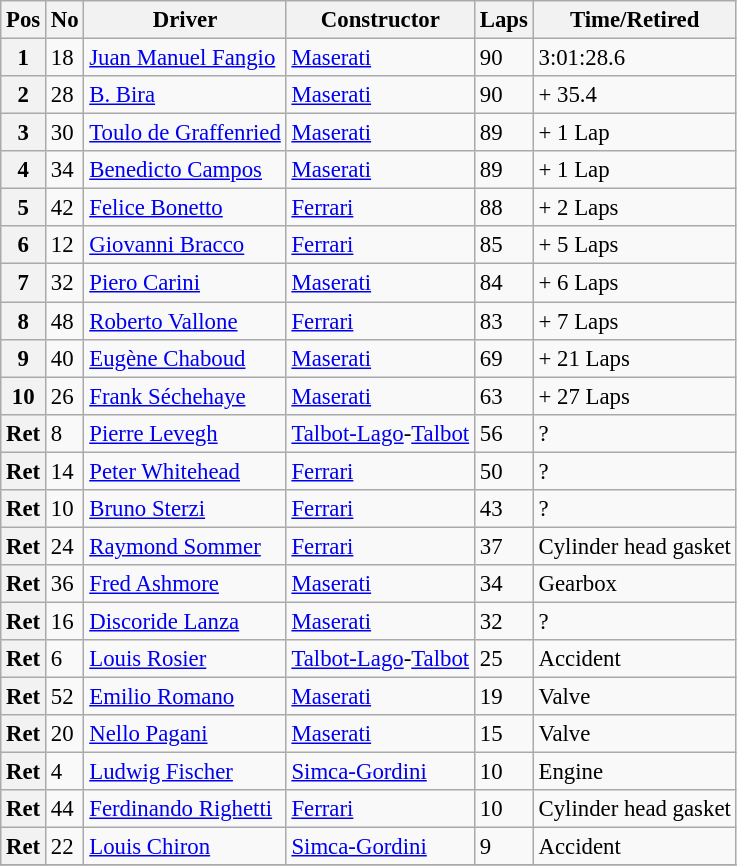<table class="wikitable" style="font-size:95%;">
<tr>
<th>Pos</th>
<th>No</th>
<th>Driver</th>
<th>Constructor</th>
<th>Laps</th>
<th>Time/Retired</th>
</tr>
<tr>
<th>1</th>
<td>18</td>
<td> <a href='#'>Juan Manuel Fangio</a></td>
<td><a href='#'>Maserati</a></td>
<td>90</td>
<td>3:01:28.6</td>
</tr>
<tr>
<th>2</th>
<td>28</td>
<td> <a href='#'>B. Bira</a></td>
<td><a href='#'>Maserati</a></td>
<td>90</td>
<td>+ 35.4</td>
</tr>
<tr>
<th>3</th>
<td>30</td>
<td> <a href='#'>Toulo de Graffenried</a></td>
<td><a href='#'>Maserati</a></td>
<td>89</td>
<td>+ 1 Lap</td>
</tr>
<tr>
<th>4</th>
<td>34</td>
<td> <a href='#'>Benedicto Campos</a></td>
<td><a href='#'>Maserati</a></td>
<td>89</td>
<td>+ 1 Lap</td>
</tr>
<tr>
<th>5</th>
<td>42</td>
<td> <a href='#'>Felice Bonetto</a></td>
<td><a href='#'>Ferrari</a></td>
<td>88</td>
<td>+ 2 Laps</td>
</tr>
<tr>
<th>6</th>
<td>12</td>
<td> <a href='#'>Giovanni Bracco</a></td>
<td><a href='#'>Ferrari</a></td>
<td>85</td>
<td>+ 5 Laps</td>
</tr>
<tr>
<th>7</th>
<td>32</td>
<td> <a href='#'>Piero Carini</a></td>
<td><a href='#'>Maserati</a></td>
<td>84</td>
<td>+ 6 Laps</td>
</tr>
<tr>
<th>8</th>
<td>48</td>
<td> <a href='#'>Roberto Vallone</a></td>
<td><a href='#'>Ferrari</a></td>
<td>83</td>
<td>+ 7 Laps</td>
</tr>
<tr>
<th>9</th>
<td>40</td>
<td> <a href='#'>Eugène Chaboud</a></td>
<td><a href='#'>Maserati</a></td>
<td>69</td>
<td>+ 21 Laps</td>
</tr>
<tr>
<th>10</th>
<td>26</td>
<td> <a href='#'>Frank Séchehaye</a></td>
<td><a href='#'>Maserati</a></td>
<td>63</td>
<td>+ 27 Laps</td>
</tr>
<tr>
<th>Ret</th>
<td>8</td>
<td> <a href='#'>Pierre Levegh</a></td>
<td><a href='#'>Talbot-Lago</a>-<a href='#'>Talbot</a></td>
<td>56</td>
<td>?</td>
</tr>
<tr>
<th>Ret</th>
<td>14</td>
<td> <a href='#'>Peter Whitehead</a></td>
<td><a href='#'>Ferrari</a></td>
<td>50</td>
<td>?</td>
</tr>
<tr>
<th>Ret</th>
<td>10</td>
<td> <a href='#'>Bruno Sterzi</a></td>
<td><a href='#'>Ferrari</a></td>
<td>43</td>
<td>?</td>
</tr>
<tr>
<th>Ret</th>
<td>24</td>
<td> <a href='#'>Raymond Sommer</a></td>
<td><a href='#'>Ferrari</a></td>
<td>37</td>
<td>Cylinder head gasket</td>
</tr>
<tr>
<th>Ret</th>
<td>36</td>
<td> <a href='#'>Fred Ashmore</a></td>
<td><a href='#'>Maserati</a></td>
<td>34</td>
<td>Gearbox</td>
</tr>
<tr>
<th>Ret</th>
<td>16</td>
<td> <a href='#'>Discoride Lanza</a></td>
<td><a href='#'>Maserati</a></td>
<td>32</td>
<td>?</td>
</tr>
<tr>
<th>Ret</th>
<td>6</td>
<td> <a href='#'>Louis Rosier</a></td>
<td><a href='#'>Talbot-Lago</a>-<a href='#'>Talbot</a></td>
<td>25</td>
<td>Accident</td>
</tr>
<tr>
<th>Ret</th>
<td>52</td>
<td> <a href='#'>Emilio Romano</a></td>
<td><a href='#'>Maserati</a></td>
<td>19</td>
<td>Valve</td>
</tr>
<tr>
<th>Ret</th>
<td>20</td>
<td> <a href='#'>Nello Pagani</a></td>
<td><a href='#'>Maserati</a></td>
<td>15</td>
<td>Valve</td>
</tr>
<tr>
<th>Ret</th>
<td>4</td>
<td> <a href='#'>Ludwig Fischer</a></td>
<td><a href='#'>Simca-Gordini</a></td>
<td>10</td>
<td>Engine</td>
</tr>
<tr>
<th>Ret</th>
<td>44</td>
<td> <a href='#'>Ferdinando Righetti</a></td>
<td><a href='#'>Ferrari</a></td>
<td>10</td>
<td>Cylinder head gasket</td>
</tr>
<tr>
<th>Ret</th>
<td>22</td>
<td> <a href='#'>Louis Chiron</a></td>
<td><a href='#'>Simca-Gordini</a></td>
<td>9</td>
<td>Accident</td>
</tr>
<tr>
</tr>
</table>
